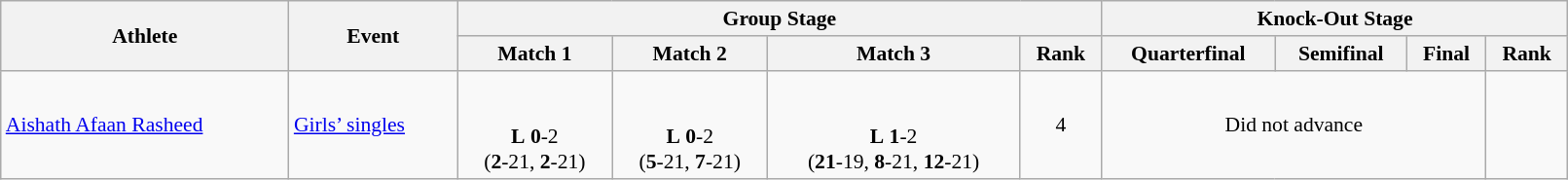<table class="wikitable" width="85%" style="text-align:left; font-size:90%">
<tr>
<th rowspan=2>Athlete</th>
<th rowspan=2>Event</th>
<th colspan=4>Group Stage</th>
<th colspan=4>Knock-Out Stage</th>
</tr>
<tr>
<th>Match 1</th>
<th>Match 2</th>
<th>Match 3</th>
<th>Rank</th>
<th>Quarterfinal</th>
<th>Semifinal</th>
<th>Final</th>
<th>Rank</th>
</tr>
<tr>
<td><a href='#'>Aishath Afaan Rasheed</a></td>
<td><a href='#'>Girls’ singles</a></td>
<td align=center> <br><br><strong>L</strong> <strong>0</strong>-2 <br> (<strong>2</strong>-21, <strong>2</strong>-21)</td>
<td align=center> <br><br><strong>L</strong> <strong>0</strong>-2 <br> (<strong>5</strong>-21, <strong>7</strong>-21)</td>
<td align=center> <br><br><strong>L</strong> <strong>1</strong>-2 <br> (<strong>21</strong>-19, <strong>8</strong>-21, <strong>12</strong>-21)</td>
<td align=center>4</td>
<td colspan="3" align=center>Did not advance</td>
<td align=center></td>
</tr>
</table>
